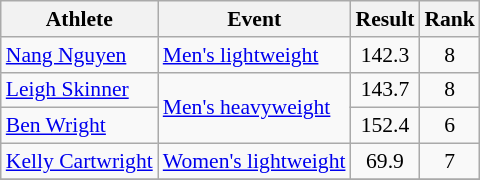<table class=wikitable style=font-size:90%;text-align:center>
<tr>
<th>Athlete</th>
<th>Event</th>
<th>Result</th>
<th>Rank</th>
</tr>
<tr>
<td align=left><a href='#'>Nang Nguyen</a></td>
<td align=left><a href='#'>Men's lightweight</a></td>
<td>142.3</td>
<td>8</td>
</tr>
<tr>
<td align=left><a href='#'>Leigh Skinner</a></td>
<td align=left rowspan=2><a href='#'>Men's heavyweight</a></td>
<td>143.7</td>
<td>8</td>
</tr>
<tr>
<td align=left><a href='#'>Ben Wright</a></td>
<td>152.4</td>
<td>6</td>
</tr>
<tr>
<td align=left><a href='#'>Kelly Cartwright</a></td>
<td align=left><a href='#'>Women's lightweight</a></td>
<td>69.9</td>
<td>7</td>
</tr>
<tr>
</tr>
</table>
